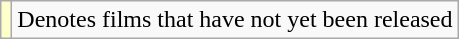<table class="wikitable sortable">
<tr>
<td style="background:#ffc;"></td>
<td>Denotes films that have not yet been released</td>
</tr>
</table>
